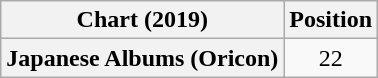<table class="wikitable plainrowheaders" style="text-align:center">
<tr>
<th scope="col">Chart (2019)</th>
<th scope="col">Position</th>
</tr>
<tr>
<th scope="row">Japanese Albums (Oricon)</th>
<td>22</td>
</tr>
</table>
